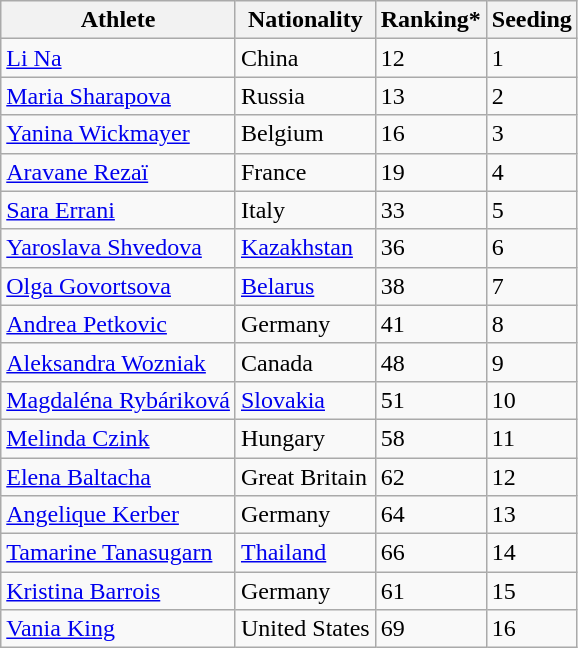<table class="wikitable" border="1">
<tr>
<th>Athlete</th>
<th>Nationality</th>
<th>Ranking*</th>
<th>Seeding</th>
</tr>
<tr>
<td><a href='#'>Li Na</a></td>
<td> China</td>
<td>12</td>
<td>1</td>
</tr>
<tr>
<td><a href='#'>Maria Sharapova</a></td>
<td> Russia</td>
<td>13</td>
<td>2</td>
</tr>
<tr>
<td><a href='#'>Yanina Wickmayer</a></td>
<td> Belgium</td>
<td>16</td>
<td>3</td>
</tr>
<tr>
<td><a href='#'>Aravane Rezaï</a></td>
<td> France</td>
<td>19</td>
<td>4</td>
</tr>
<tr>
<td><a href='#'>Sara Errani</a></td>
<td> Italy</td>
<td>33</td>
<td>5</td>
</tr>
<tr>
<td><a href='#'>Yaroslava Shvedova</a></td>
<td> <a href='#'>Kazakhstan</a></td>
<td>36</td>
<td>6</td>
</tr>
<tr>
<td><a href='#'>Olga Govortsova</a></td>
<td> <a href='#'>Belarus</a></td>
<td>38</td>
<td>7</td>
</tr>
<tr>
<td><a href='#'>Andrea Petkovic</a></td>
<td> Germany</td>
<td>41</td>
<td>8</td>
</tr>
<tr>
<td><a href='#'>Aleksandra Wozniak</a></td>
<td> Canada</td>
<td>48</td>
<td>9</td>
</tr>
<tr>
<td><a href='#'>Magdaléna Rybáriková</a></td>
<td> <a href='#'>Slovakia</a></td>
<td>51</td>
<td>10</td>
</tr>
<tr>
<td><a href='#'>Melinda Czink</a></td>
<td> Hungary</td>
<td>58</td>
<td>11</td>
</tr>
<tr>
<td><a href='#'>Elena Baltacha</a></td>
<td> Great Britain</td>
<td>62</td>
<td>12</td>
</tr>
<tr>
<td><a href='#'>Angelique Kerber</a></td>
<td> Germany</td>
<td>64</td>
<td>13</td>
</tr>
<tr>
<td><a href='#'>Tamarine Tanasugarn</a></td>
<td> <a href='#'>Thailand</a></td>
<td>66</td>
<td>14</td>
</tr>
<tr>
<td><a href='#'>Kristina Barrois</a></td>
<td> Germany</td>
<td>61</td>
<td>15</td>
</tr>
<tr>
<td><a href='#'>Vania King</a></td>
<td> United States</td>
<td>69</td>
<td>16</td>
</tr>
</table>
